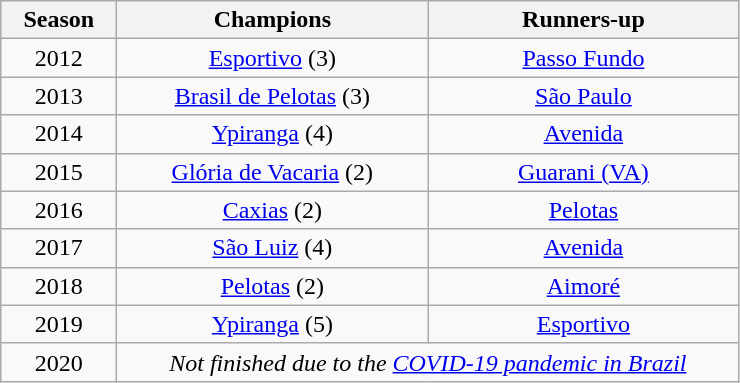<table class="wikitable" style="text-align:center; margin-left:1em;">
<tr>
<th style="width:70px">Season</th>
<th style="width:200px">Champions</th>
<th style="width:200px">Runners-up</th>
</tr>
<tr>
<td>2012</td>
<td><a href='#'>Esportivo</a> (3)</td>
<td><a href='#'>Passo Fundo</a></td>
</tr>
<tr>
<td>2013</td>
<td><a href='#'>Brasil de Pelotas</a> (3)</td>
<td><a href='#'>São Paulo</a></td>
</tr>
<tr>
<td>2014</td>
<td><a href='#'>Ypiranga</a> (4)</td>
<td><a href='#'>Avenida</a></td>
</tr>
<tr>
<td>2015</td>
<td><a href='#'>Glória de Vacaria</a> (2)</td>
<td><a href='#'>Guarani (VA)</a></td>
</tr>
<tr>
<td>2016</td>
<td><a href='#'>Caxias</a> (2)</td>
<td><a href='#'>Pelotas</a></td>
</tr>
<tr>
<td>2017</td>
<td><a href='#'>São Luiz</a> (4)</td>
<td><a href='#'>Avenida</a></td>
</tr>
<tr>
<td>2018</td>
<td><a href='#'>Pelotas</a> (2)</td>
<td><a href='#'>Aimoré</a></td>
</tr>
<tr>
<td>2019</td>
<td><a href='#'>Ypiranga</a> (5)</td>
<td><a href='#'>Esportivo</a></td>
</tr>
<tr>
<td style="text-align:center">2020</td>
<td colspan=2 align=center><em>Not finished due to the <a href='#'>COVID-19 pandemic in Brazil</a></em></td>
</tr>
</table>
